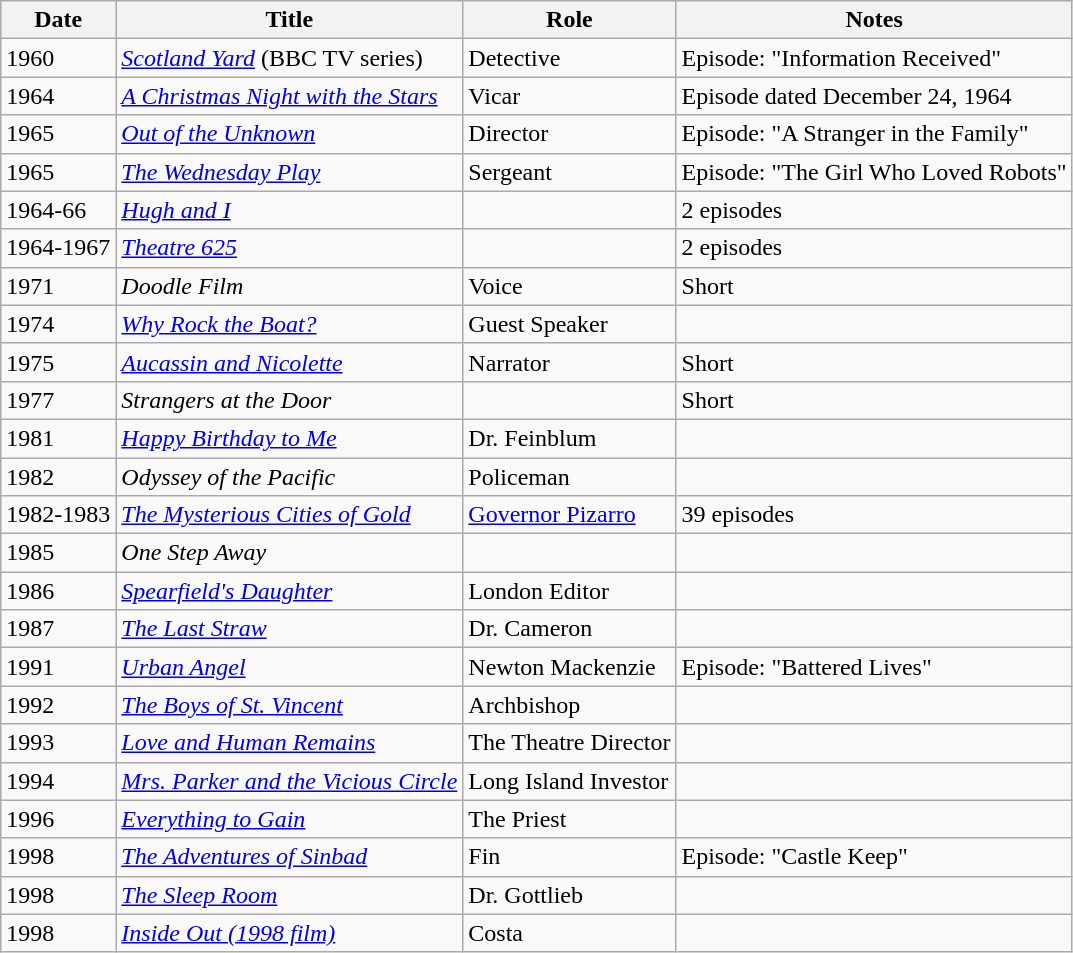<table class="wikitable sortable mw-collapsible">
<tr>
<th>Date</th>
<th>Title</th>
<th>Role</th>
<th>Notes</th>
</tr>
<tr>
<td>1960</td>
<td><a href='#'><em>Scotland Yard</em></a> (BBC TV series)</td>
<td>Detective</td>
<td>Episode: "Information Received"</td>
</tr>
<tr>
<td>1964</td>
<td><em><a href='#'>A Christmas Night with the Stars</a></em></td>
<td>Vicar</td>
<td>Episode dated December 24, 1964</td>
</tr>
<tr>
<td>1965</td>
<td><em><a href='#'>Out of the Unknown</a></em></td>
<td>Director</td>
<td>Episode: "A Stranger in the Family"</td>
</tr>
<tr>
<td>1965</td>
<td><em><a href='#'>The Wednesday Play</a></em></td>
<td>Sergeant</td>
<td>Episode: "The Girl Who Loved Robots"</td>
</tr>
<tr>
<td>1964-66</td>
<td><em><a href='#'>Hugh and I</a></em></td>
<td></td>
<td>2 episodes</td>
</tr>
<tr>
<td>1964-1967</td>
<td><em><a href='#'>Theatre 625</a></em></td>
<td></td>
<td>2 episodes</td>
</tr>
<tr>
<td>1971</td>
<td><em>Doodle Film</em></td>
<td>Voice</td>
<td>Short</td>
</tr>
<tr>
<td>1974</td>
<td><em><a href='#'>Why Rock the Boat?</a></em></td>
<td>Guest Speaker</td>
<td></td>
</tr>
<tr>
<td>1975</td>
<td><em><a href='#'>Aucassin and Nicolette</a></em></td>
<td>Narrator</td>
<td>Short</td>
</tr>
<tr>
<td>1977</td>
<td><em>Strangers at the Door</em></td>
<td></td>
<td>Short</td>
</tr>
<tr>
<td>1981</td>
<td><a href='#'><em>Happy Birthday to Me</em></a></td>
<td>Dr. Feinblum</td>
<td></td>
</tr>
<tr>
<td>1982</td>
<td><em>Odyssey of the Pacific</em></td>
<td>Policeman</td>
<td></td>
</tr>
<tr>
<td>1982-1983</td>
<td><em><a href='#'>The Mysterious Cities of Gold</a></em></td>
<td><a href='#'>Governor Pizarro</a></td>
<td>39 episodes</td>
</tr>
<tr>
<td>1985</td>
<td><em>One Step Away</em></td>
<td></td>
<td></td>
</tr>
<tr>
<td>1986</td>
<td><em><a href='#'>Spearfield's Daughter</a></em></td>
<td>London Editor</td>
<td></td>
</tr>
<tr>
<td>1987</td>
<td><a href='#'><em>The Last Straw</em></a></td>
<td>Dr. Cameron</td>
<td></td>
</tr>
<tr>
<td>1991</td>
<td><em><a href='#'>Urban Angel</a></em></td>
<td>Newton Mackenzie</td>
<td>Episode: "Battered Lives"</td>
</tr>
<tr>
<td>1992</td>
<td><em><a href='#'>The Boys of St. Vincent</a></em></td>
<td>Archbishop</td>
<td></td>
</tr>
<tr>
<td>1993</td>
<td><em><a href='#'>Love and Human Remains</a></em></td>
<td>The Theatre Director</td>
<td></td>
</tr>
<tr>
<td>1994</td>
<td><em><a href='#'>Mrs. Parker and the Vicious Circle</a></em></td>
<td>Long Island Investor</td>
<td></td>
</tr>
<tr>
<td>1996</td>
<td><em><a href='#'>Everything to Gain</a></em></td>
<td>The Priest</td>
<td></td>
</tr>
<tr>
<td>1998</td>
<td><a href='#'><em>The Adventures of Sinbad</em></a></td>
<td>Fin</td>
<td>Episode: "Castle Keep"</td>
</tr>
<tr>
<td>1998</td>
<td><a href='#'><em>The Sleep Room</em></a></td>
<td>Dr. Gottlieb</td>
<td></td>
</tr>
<tr>
<td>1998</td>
<td><em><a href='#'>Inside Out (1998 film)</a></em></td>
<td>Costa</td>
<td></td>
</tr>
</table>
